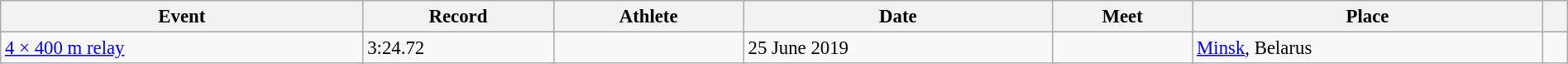<table class="wikitable" style="font-size:95%; width: 100%;">
<tr>
<th>Event</th>
<th>Record</th>
<th>Athlete</th>
<th>Date</th>
<th>Meet</th>
<th>Place</th>
<th></th>
</tr>
<tr>
<td><a href='#'>4 × 400 m relay</a></td>
<td>3:24.72</td>
<td></td>
<td>25 June 2019</td>
<td></td>
<td><a href='#'>Minsk</a>, Belarus</td>
<td></td>
</tr>
</table>
